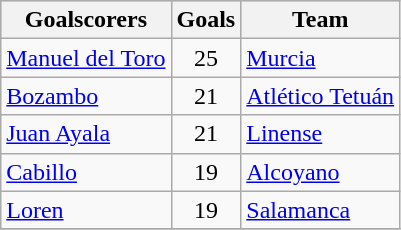<table class="wikitable sortable" class="wikitable">
<tr style="background:#ccc; text-align:center;">
<th>Goalscorers</th>
<th>Goals</th>
<th>Team</th>
</tr>
<tr>
<td> <a href='#'>Manuel del Toro</a></td>
<td style="text-align:center;">25</td>
<td><a href='#'>Murcia</a></td>
</tr>
<tr>
<td> <a href='#'>Bozambo</a></td>
<td style="text-align:center;">21</td>
<td><a href='#'>Atlético Tetuán</a></td>
</tr>
<tr>
<td> <a href='#'>Juan Ayala</a></td>
<td style="text-align:center;">21</td>
<td><a href='#'>Linense</a></td>
</tr>
<tr>
<td> <a href='#'>Cabillo</a></td>
<td style="text-align:center;">19</td>
<td><a href='#'>Alcoyano</a></td>
</tr>
<tr>
<td> <a href='#'>Loren</a></td>
<td style="text-align:center;">19</td>
<td><a href='#'>Salamanca</a></td>
</tr>
<tr>
</tr>
</table>
